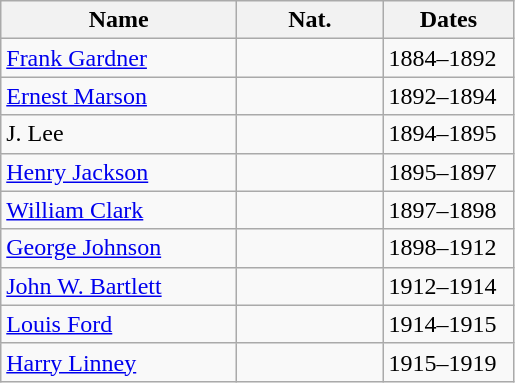<table class="wikitable">
<tr>
<th width=150>Name</th>
<th width=90>Nat.</th>
<th width=80>Dates</th>
</tr>
<tr>
<td><a href='#'>Frank Gardner</a></td>
<td></td>
<td>1884–1892</td>
</tr>
<tr>
<td><a href='#'>Ernest Marson</a></td>
<td></td>
<td>1892–1894</td>
</tr>
<tr>
<td>J. Lee</td>
<td></td>
<td>1894–1895</td>
</tr>
<tr>
<td><a href='#'>Henry Jackson</a></td>
<td></td>
<td>1895–1897</td>
</tr>
<tr>
<td><a href='#'>William Clark</a></td>
<td></td>
<td>1897–1898</td>
</tr>
<tr>
<td><a href='#'>George Johnson</a></td>
<td></td>
<td>1898–1912</td>
</tr>
<tr>
<td><a href='#'>John W. Bartlett</a></td>
<td></td>
<td>1912–1914</td>
</tr>
<tr>
<td><a href='#'>Louis Ford</a></td>
<td></td>
<td>1914–1915</td>
</tr>
<tr>
<td><a href='#'>Harry Linney</a></td>
<td></td>
<td>1915–1919</td>
</tr>
</table>
